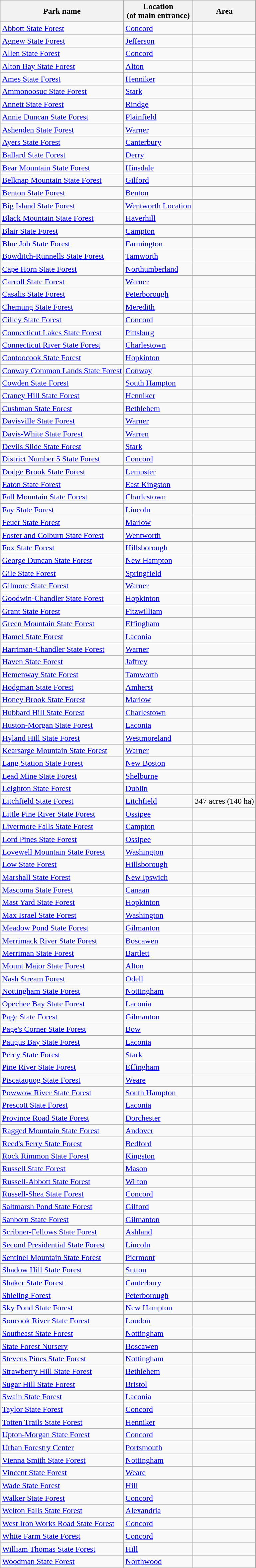<table class="wikitable sortable">
<tr>
<th>Park name</th>
<th>Location<br>(of main entrance)</th>
<th>Area</th>
</tr>
<tr>
<td><a href='#'>Abbott State Forest</a></td>
<td><a href='#'>Concord</a></td>
<td></td>
</tr>
<tr>
<td><a href='#'>Agnew State Forest</a></td>
<td><a href='#'>Jefferson</a></td>
<td></td>
</tr>
<tr>
<td><a href='#'>Allen State Forest</a></td>
<td><a href='#'>Concord</a></td>
<td></td>
</tr>
<tr>
<td><a href='#'>Alton Bay State Forest</a></td>
<td><a href='#'>Alton</a></td>
<td></td>
</tr>
<tr>
<td><a href='#'>Ames State Forest</a></td>
<td><a href='#'>Henniker</a></td>
<td></td>
</tr>
<tr>
<td><a href='#'>Ammonoosuc State Forest</a></td>
<td><a href='#'>Stark</a></td>
<td></td>
</tr>
<tr>
<td><a href='#'>Annett State Forest</a></td>
<td><a href='#'>Rindge</a></td>
<td></td>
</tr>
<tr>
<td><a href='#'>Annie Duncan State Forest</a></td>
<td><a href='#'>Plainfield</a></td>
<td></td>
</tr>
<tr>
<td><a href='#'>Ashenden State Forest</a></td>
<td><a href='#'>Warner</a></td>
<td></td>
</tr>
<tr>
<td><a href='#'>Ayers State Forest</a></td>
<td><a href='#'>Canterbury</a></td>
<td></td>
</tr>
<tr>
<td><a href='#'>Ballard State Forest</a></td>
<td><a href='#'>Derry</a></td>
<td></td>
</tr>
<tr>
<td><a href='#'>Bear Mountain State Forest</a></td>
<td><a href='#'>Hinsdale</a></td>
<td></td>
</tr>
<tr>
<td><a href='#'>Belknap Mountain State Forest</a></td>
<td><a href='#'>Gilford</a></td>
<td></td>
</tr>
<tr>
<td><a href='#'>Benton State Forest</a></td>
<td><a href='#'>Benton</a></td>
<td></td>
</tr>
<tr>
<td><a href='#'>Big Island State Forest</a></td>
<td><a href='#'>Wentworth Location</a></td>
<td></td>
</tr>
<tr>
<td><a href='#'>Black Mountain State Forest</a></td>
<td><a href='#'>Haverhill</a></td>
<td></td>
</tr>
<tr>
<td><a href='#'>Blair State Forest</a></td>
<td><a href='#'>Campton</a></td>
<td></td>
</tr>
<tr>
<td><a href='#'>Blue Job State Forest</a></td>
<td><a href='#'>Farmington</a></td>
<td></td>
</tr>
<tr>
<td><a href='#'>Bowditch-Runnells State Forest</a></td>
<td><a href='#'>Tamworth</a></td>
<td></td>
</tr>
<tr>
<td><a href='#'>Cape Horn State Forest</a></td>
<td><a href='#'>Northumberland</a></td>
<td></td>
</tr>
<tr>
<td><a href='#'>Carroll State Forest</a></td>
<td><a href='#'>Warner</a></td>
<td></td>
</tr>
<tr>
<td><a href='#'>Casalis State Forest</a></td>
<td><a href='#'>Peterborough</a></td>
<td></td>
</tr>
<tr>
<td><a href='#'>Chemung State Forest</a></td>
<td><a href='#'>Meredith</a></td>
<td></td>
</tr>
<tr>
<td><a href='#'>Cilley State Forest</a></td>
<td><a href='#'>Concord</a></td>
<td></td>
</tr>
<tr>
<td><a href='#'>Connecticut Lakes State Forest</a></td>
<td><a href='#'>Pittsburg</a></td>
<td></td>
</tr>
<tr>
<td><a href='#'>Connecticut River State Forest</a></td>
<td><a href='#'>Charlestown</a></td>
<td></td>
</tr>
<tr>
<td><a href='#'>Contoocook State Forest</a></td>
<td><a href='#'>Hopkinton</a></td>
<td></td>
</tr>
<tr>
<td><a href='#'>Conway Common Lands State Forest</a></td>
<td><a href='#'>Conway</a></td>
<td></td>
</tr>
<tr>
<td><a href='#'>Cowden State Forest</a></td>
<td><a href='#'>South Hampton</a></td>
<td></td>
</tr>
<tr>
<td><a href='#'>Craney Hill State Forest</a></td>
<td><a href='#'>Henniker</a></td>
<td></td>
</tr>
<tr>
<td><a href='#'>Cushman State Forest</a></td>
<td><a href='#'>Bethlehem</a></td>
<td></td>
</tr>
<tr>
<td><a href='#'>Davisville State Forest</a></td>
<td><a href='#'>Warner</a></td>
<td></td>
</tr>
<tr>
<td><a href='#'>Davis-White State Forest</a></td>
<td><a href='#'>Warren</a></td>
<td></td>
</tr>
<tr>
<td><a href='#'>Devils Slide State Forest</a></td>
<td><a href='#'>Stark</a></td>
<td></td>
</tr>
<tr>
<td><a href='#'>District Number 5 State Forest</a></td>
<td><a href='#'>Concord</a></td>
<td></td>
</tr>
<tr>
<td><a href='#'>Dodge Brook State Forest</a></td>
<td><a href='#'>Lempster</a></td>
<td></td>
</tr>
<tr>
<td><a href='#'>Eaton State Forest</a></td>
<td><a href='#'>East Kingston</a></td>
<td></td>
</tr>
<tr>
<td><a href='#'>Fall Mountain State Forest</a></td>
<td><a href='#'>Charlestown</a></td>
<td></td>
</tr>
<tr>
<td><a href='#'>Fay State Forest</a></td>
<td><a href='#'>Lincoln</a></td>
<td></td>
</tr>
<tr>
<td><a href='#'>Feuer State Forest</a></td>
<td><a href='#'>Marlow</a></td>
<td></td>
</tr>
<tr>
<td><a href='#'>Foster and Colburn State Forest</a></td>
<td><a href='#'>Wentworth</a></td>
<td></td>
</tr>
<tr>
<td><a href='#'>Fox State Forest</a></td>
<td><a href='#'>Hillsborough</a></td>
<td></td>
</tr>
<tr>
<td><a href='#'>George Duncan State Forest</a></td>
<td><a href='#'>New Hampton</a></td>
<td></td>
</tr>
<tr>
<td><a href='#'>Gile State Forest</a></td>
<td><a href='#'>Springfield</a></td>
<td></td>
</tr>
<tr>
<td><a href='#'>Gilmore State Forest</a></td>
<td><a href='#'>Warner</a></td>
<td></td>
</tr>
<tr>
<td><a href='#'>Goodwin-Chandler State Forest</a></td>
<td><a href='#'>Hopkinton</a></td>
<td></td>
</tr>
<tr>
<td><a href='#'>Grant State Forest</a></td>
<td><a href='#'>Fitzwilliam</a></td>
<td></td>
</tr>
<tr>
<td><a href='#'>Green Mountain State Forest</a></td>
<td><a href='#'>Effingham</a></td>
<td></td>
</tr>
<tr>
<td><a href='#'>Hamel State Forest</a></td>
<td><a href='#'>Laconia</a></td>
<td></td>
</tr>
<tr>
<td><a href='#'>Harriman-Chandler State Forest</a></td>
<td><a href='#'>Warner</a></td>
<td></td>
</tr>
<tr>
<td><a href='#'>Haven State Forest</a></td>
<td><a href='#'>Jaffrey</a></td>
<td></td>
</tr>
<tr>
<td><a href='#'>Hemenway State Forest</a></td>
<td><a href='#'>Tamworth</a></td>
<td></td>
</tr>
<tr>
<td><a href='#'>Hodgman State Forest</a></td>
<td><a href='#'>Amherst</a></td>
<td></td>
</tr>
<tr>
<td><a href='#'>Honey Brook State Forest</a></td>
<td><a href='#'>Marlow</a></td>
<td></td>
</tr>
<tr>
<td><a href='#'>Hubbard Hill State Forest</a></td>
<td><a href='#'>Charlestown</a></td>
<td></td>
</tr>
<tr>
<td><a href='#'>Huston-Morgan State Forest</a></td>
<td><a href='#'>Laconia</a></td>
<td></td>
</tr>
<tr>
<td><a href='#'>Hyland Hill State Forest</a></td>
<td><a href='#'>Westmoreland</a></td>
<td></td>
</tr>
<tr>
<td><a href='#'>Kearsarge Mountain State Forest</a></td>
<td><a href='#'>Warner</a></td>
<td></td>
</tr>
<tr>
<td><a href='#'>Lang Station State Forest</a></td>
<td><a href='#'>New Boston</a></td>
<td></td>
</tr>
<tr>
<td><a href='#'>Lead Mine State Forest</a></td>
<td><a href='#'>Shelburne</a></td>
<td></td>
</tr>
<tr>
<td><a href='#'>Leighton State Forest</a></td>
<td><a href='#'>Dublin</a></td>
<td></td>
</tr>
<tr>
<td><a href='#'>Litchfield State Forest</a></td>
<td><a href='#'>Litchfield</a></td>
<td>347 acres (140 ha)</td>
</tr>
<tr>
<td><a href='#'>Little Pine River State Forest</a></td>
<td><a href='#'>Ossipee</a></td>
<td></td>
</tr>
<tr>
<td><a href='#'>Livermore Falls State Forest</a></td>
<td><a href='#'>Campton</a></td>
<td></td>
</tr>
<tr>
<td><a href='#'>Lord Pines State Forest</a></td>
<td><a href='#'>Ossipee</a></td>
<td></td>
</tr>
<tr>
<td><a href='#'>Lovewell Mountain State Forest</a></td>
<td><a href='#'>Washington</a></td>
<td></td>
</tr>
<tr>
<td><a href='#'>Low State Forest</a></td>
<td><a href='#'>Hillsborough</a></td>
<td></td>
</tr>
<tr>
<td><a href='#'>Marshall State Forest</a></td>
<td><a href='#'>New Ipswich</a></td>
<td></td>
</tr>
<tr>
<td><a href='#'>Mascoma State Forest</a></td>
<td><a href='#'>Canaan</a></td>
<td></td>
</tr>
<tr>
<td><a href='#'>Mast Yard State Forest</a></td>
<td><a href='#'>Hopkinton</a></td>
<td></td>
</tr>
<tr>
<td><a href='#'>Max Israel State Forest</a></td>
<td><a href='#'>Washington</a></td>
<td></td>
</tr>
<tr>
<td><a href='#'>Meadow Pond State Forest</a></td>
<td><a href='#'>Gilmanton</a></td>
<td></td>
</tr>
<tr>
<td><a href='#'>Merrimack River State Forest</a></td>
<td><a href='#'>Boscawen</a></td>
<td></td>
</tr>
<tr>
<td><a href='#'>Merriman State Forest</a></td>
<td><a href='#'>Bartlett</a></td>
<td></td>
</tr>
<tr>
<td><a href='#'>Mount Major State Forest</a></td>
<td><a href='#'>Alton</a></td>
<td></td>
</tr>
<tr>
<td><a href='#'>Nash Stream Forest</a></td>
<td><a href='#'>Odell</a></td>
<td></td>
</tr>
<tr>
<td><a href='#'>Nottingham State Forest</a></td>
<td><a href='#'>Nottingham</a></td>
<td></td>
</tr>
<tr>
<td><a href='#'>Opechee Bay State Forest</a></td>
<td><a href='#'>Laconia</a></td>
<td></td>
</tr>
<tr>
<td><a href='#'>Page State Forest</a></td>
<td><a href='#'>Gilmanton</a></td>
<td></td>
</tr>
<tr>
<td><a href='#'>Page's Corner State Forest</a></td>
<td><a href='#'>Bow</a></td>
<td></td>
</tr>
<tr>
<td><a href='#'>Paugus Bay State Forest</a></td>
<td><a href='#'>Laconia</a></td>
<td></td>
</tr>
<tr>
<td><a href='#'>Percy State Forest</a></td>
<td><a href='#'>Stark</a></td>
<td></td>
</tr>
<tr>
<td><a href='#'>Pine River State Forest</a></td>
<td><a href='#'>Effingham</a></td>
<td></td>
</tr>
<tr>
<td><a href='#'>Piscataquog State Forest</a></td>
<td><a href='#'>Weare</a></td>
<td></td>
</tr>
<tr>
<td><a href='#'>Powwow River State Forest</a></td>
<td><a href='#'>South Hampton</a></td>
<td></td>
</tr>
<tr>
<td><a href='#'>Prescott State Forest</a></td>
<td><a href='#'>Laconia</a></td>
<td></td>
</tr>
<tr>
<td><a href='#'>Province Road State Forest</a></td>
<td><a href='#'>Dorchester</a></td>
<td></td>
</tr>
<tr>
<td><a href='#'>Ragged Mountain State Forest</a></td>
<td><a href='#'>Andover</a></td>
<td></td>
</tr>
<tr>
<td><a href='#'>Reed's Ferry State Forest</a></td>
<td><a href='#'>Bedford</a></td>
<td></td>
</tr>
<tr>
<td><a href='#'>Rock Rimmon State Forest</a></td>
<td><a href='#'>Kingston</a></td>
<td></td>
</tr>
<tr>
<td><a href='#'>Russell State Forest</a></td>
<td><a href='#'>Mason</a></td>
<td></td>
</tr>
<tr>
<td><a href='#'>Russell-Abbott State Forest</a></td>
<td><a href='#'>Wilton</a></td>
<td></td>
</tr>
<tr>
<td><a href='#'>Russell-Shea State Forest</a></td>
<td><a href='#'>Concord</a></td>
<td></td>
</tr>
<tr>
<td><a href='#'>Saltmarsh Pond State Forest</a></td>
<td><a href='#'>Gilford</a></td>
<td></td>
</tr>
<tr>
<td><a href='#'>Sanborn State Forest</a></td>
<td><a href='#'>Gilmanton</a></td>
<td></td>
</tr>
<tr>
<td><a href='#'>Scribner-Fellows State Forest</a></td>
<td><a href='#'>Ashland</a></td>
<td></td>
</tr>
<tr>
<td><a href='#'>Second Presidential State Forest</a></td>
<td><a href='#'>Lincoln</a></td>
<td></td>
</tr>
<tr>
<td><a href='#'>Sentinel Mountain State Forest</a></td>
<td><a href='#'>Piermont</a></td>
<td></td>
</tr>
<tr>
<td><a href='#'>Shadow Hill State Forest</a></td>
<td><a href='#'>Sutton</a></td>
<td></td>
</tr>
<tr>
<td><a href='#'>Shaker State Forest</a></td>
<td><a href='#'>Canterbury</a></td>
<td></td>
</tr>
<tr>
<td><a href='#'>Shieling Forest</a></td>
<td><a href='#'>Peterborough</a></td>
<td></td>
</tr>
<tr>
<td><a href='#'>Sky Pond State Forest</a></td>
<td><a href='#'>New Hampton</a></td>
<td></td>
</tr>
<tr>
<td><a href='#'>Soucook River State Forest</a></td>
<td><a href='#'>Loudon</a></td>
<td></td>
</tr>
<tr>
<td><a href='#'>Southeast State Forest</a></td>
<td><a href='#'>Nottingham</a></td>
<td></td>
</tr>
<tr>
<td><a href='#'>State Forest Nursery</a></td>
<td><a href='#'>Boscawen</a></td>
<td></td>
</tr>
<tr>
<td><a href='#'>Stevens Pines State Forest</a></td>
<td><a href='#'>Nottingham</a></td>
<td></td>
</tr>
<tr>
<td><a href='#'>Strawberry Hill State Forest</a></td>
<td><a href='#'>Bethlehem</a></td>
<td></td>
</tr>
<tr>
<td><a href='#'>Sugar Hill State Forest</a></td>
<td><a href='#'>Bristol</a></td>
<td></td>
</tr>
<tr>
<td><a href='#'>Swain State Forest</a></td>
<td><a href='#'>Laconia</a></td>
<td></td>
</tr>
<tr>
<td><a href='#'>Taylor State Forest</a></td>
<td><a href='#'>Concord</a></td>
<td></td>
</tr>
<tr>
<td><a href='#'>Totten Trails State Forest</a></td>
<td><a href='#'>Henniker</a></td>
<td></td>
</tr>
<tr>
<td><a href='#'>Upton-Morgan State Forest</a></td>
<td><a href='#'>Concord</a></td>
<td></td>
</tr>
<tr>
<td><a href='#'>Urban Forestry Center</a></td>
<td><a href='#'>Portsmouth</a></td>
<td></td>
</tr>
<tr>
<td><a href='#'>Vienna Smith State Forest</a></td>
<td><a href='#'>Nottingham</a></td>
<td></td>
</tr>
<tr>
<td><a href='#'>Vincent State Forest</a></td>
<td><a href='#'>Weare</a></td>
<td></td>
</tr>
<tr>
<td><a href='#'>Wade State Forest</a></td>
<td><a href='#'>Hill</a></td>
<td></td>
</tr>
<tr>
<td><a href='#'>Walker State Forest</a></td>
<td><a href='#'>Concord</a></td>
<td></td>
</tr>
<tr>
<td><a href='#'>Welton Falls State Forest</a></td>
<td><a href='#'>Alexandria</a></td>
<td></td>
</tr>
<tr>
<td><a href='#'>West Iron Works Road State Forest</a></td>
<td><a href='#'>Concord</a></td>
<td></td>
</tr>
<tr>
<td><a href='#'>White Farm State Forest</a></td>
<td><a href='#'>Concord</a></td>
<td></td>
</tr>
<tr>
<td><a href='#'>William Thomas State Forest</a></td>
<td><a href='#'>Hill</a></td>
<td></td>
</tr>
<tr>
<td><a href='#'>Woodman State Forest</a></td>
<td><a href='#'>Northwood</a></td>
<td></td>
</tr>
</table>
